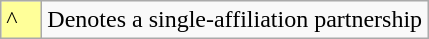<table class="wikitable">
<tr>
<td style="background-color:#FFFF99; width:20px">^</td>
<td>Denotes a single-affiliation partnership</td>
</tr>
</table>
